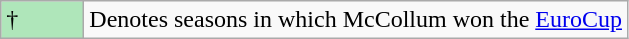<table class="wikitable">
<tr>
<td style="background:#AFE6BA; width:3em;">†</td>
<td>Denotes seasons in which McCollum won the <a href='#'>EuroCup</a></td>
</tr>
</table>
